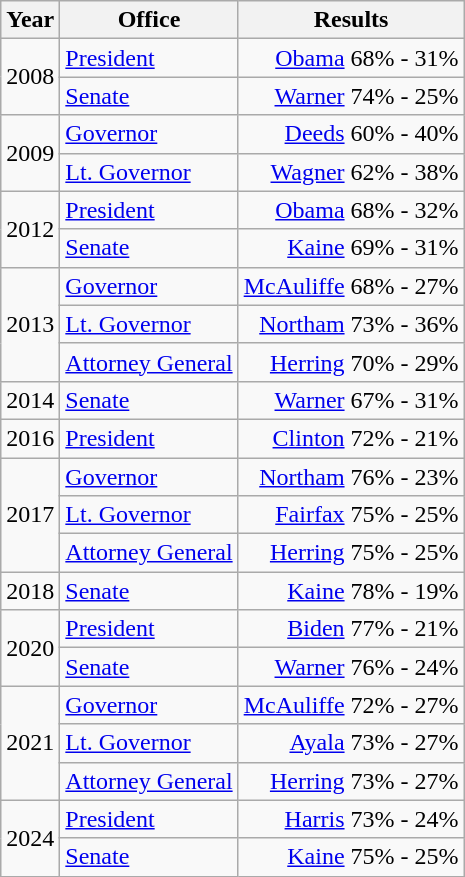<table class=wikitable>
<tr>
<th>Year</th>
<th>Office</th>
<th>Results</th>
</tr>
<tr>
<td rowspan=2>2008</td>
<td><a href='#'>President</a></td>
<td align="right" ><a href='#'>Obama</a> 68% - 31%</td>
</tr>
<tr>
<td><a href='#'>Senate</a></td>
<td align="right" ><a href='#'>Warner</a> 74% - 25%</td>
</tr>
<tr>
<td rowspan=2>2009</td>
<td><a href='#'>Governor</a></td>
<td align="right" ><a href='#'>Deeds</a> 60% - 40%</td>
</tr>
<tr>
<td><a href='#'>Lt. Governor</a></td>
<td align="right" ><a href='#'>Wagner</a> 62% - 38%</td>
</tr>
<tr>
<td rowspan=2>2012</td>
<td><a href='#'>President</a></td>
<td align="right" ><a href='#'>Obama</a> 68% - 32%</td>
</tr>
<tr>
<td><a href='#'>Senate</a></td>
<td align="right" ><a href='#'>Kaine</a> 69% - 31%</td>
</tr>
<tr>
<td rowspan=3>2013</td>
<td><a href='#'>Governor</a></td>
<td align="right" ><a href='#'>McAuliffe</a> 68% - 27%</td>
</tr>
<tr>
<td><a href='#'>Lt. Governor</a></td>
<td align="right" ><a href='#'>Northam</a> 73% - 36%</td>
</tr>
<tr>
<td><a href='#'>Attorney General</a></td>
<td align="right" ><a href='#'>Herring</a> 70% - 29%</td>
</tr>
<tr>
<td>2014</td>
<td><a href='#'>Senate</a></td>
<td align="right" ><a href='#'>Warner</a> 67% - 31%</td>
</tr>
<tr>
<td>2016</td>
<td><a href='#'>President</a></td>
<td align="right" ><a href='#'>Clinton</a> 72% - 21%</td>
</tr>
<tr>
<td rowspan=3>2017</td>
<td><a href='#'>Governor</a></td>
<td align="right" ><a href='#'>Northam</a> 76% - 23%</td>
</tr>
<tr>
<td><a href='#'>Lt. Governor</a></td>
<td align="right" ><a href='#'>Fairfax</a> 75% - 25%</td>
</tr>
<tr>
<td><a href='#'>Attorney General</a></td>
<td align="right" ><a href='#'>Herring</a> 75% - 25%</td>
</tr>
<tr>
<td>2018</td>
<td><a href='#'>Senate</a></td>
<td align="right" ><a href='#'>Kaine</a> 78% - 19%</td>
</tr>
<tr>
<td rowspan=2>2020</td>
<td><a href='#'>President</a></td>
<td align="right" ><a href='#'>Biden</a> 77% - 21%</td>
</tr>
<tr>
<td><a href='#'>Senate</a></td>
<td align="right" ><a href='#'>Warner</a> 76% - 24%</td>
</tr>
<tr>
<td rowspan=3>2021</td>
<td><a href='#'>Governor</a></td>
<td align="right" ><a href='#'>McAuliffe</a> 72% - 27%</td>
</tr>
<tr>
<td><a href='#'>Lt. Governor</a></td>
<td align="right" ><a href='#'>Ayala</a> 73% - 27%</td>
</tr>
<tr>
<td><a href='#'>Attorney General</a></td>
<td align="right" ><a href='#'>Herring</a> 73% - 27%</td>
</tr>
<tr>
<td rowspan=2>2024</td>
<td><a href='#'>President</a></td>
<td align="right" ><a href='#'>Harris</a> 73% - 24%</td>
</tr>
<tr>
<td><a href='#'>Senate</a></td>
<td align="right" ><a href='#'>Kaine</a> 75% - 25%</td>
</tr>
</table>
